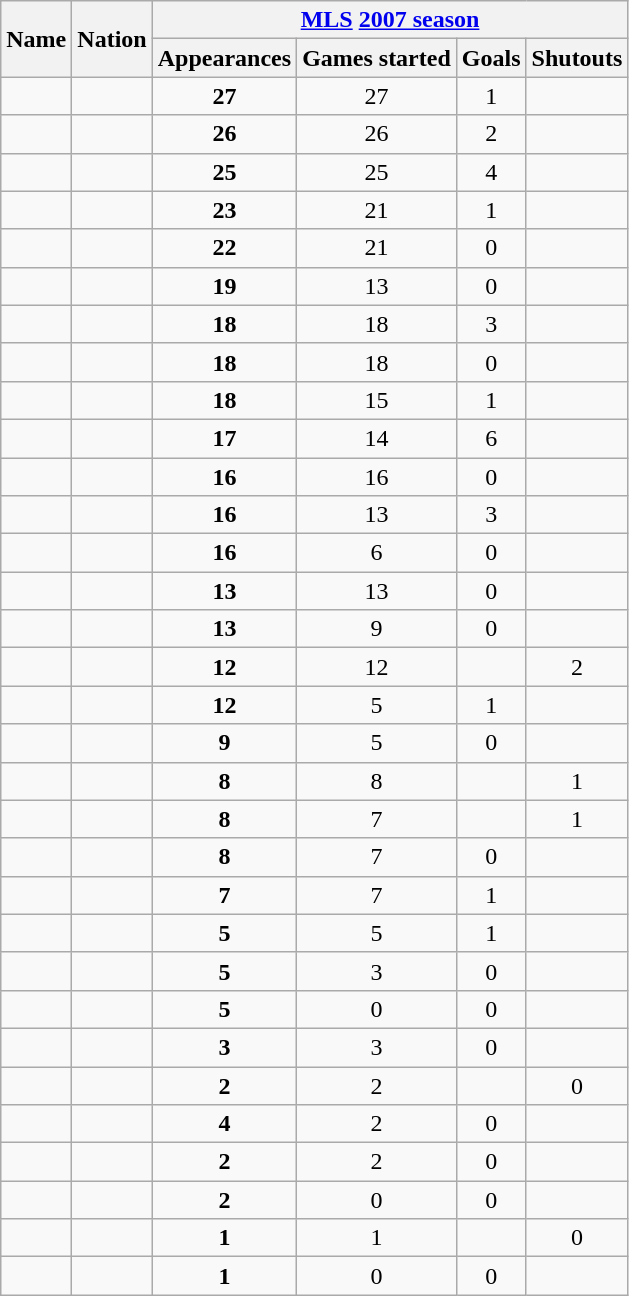<table class="wikitable sortable" style="text-align: center;">
<tr>
<th rowspan="2">Name</th>
<th rowspan="2">Nation</th>
<th colspan="6"><a href='#'>MLS</a> <a href='#'>2007 season</a></th>
</tr>
<tr>
<th>Appearances</th>
<th>Games started</th>
<th>Goals</th>
<th>Shutouts</th>
</tr>
<tr>
<td style="text-align:left;"></td>
<td></td>
<td><strong>27</strong></td>
<td>27</td>
<td>1</td>
<td></td>
</tr>
<tr>
<td style="text-align:left;"></td>
<td></td>
<td><strong>26</strong></td>
<td>26</td>
<td>2</td>
<td></td>
</tr>
<tr>
<td style="text-align:left;"></td>
<td></td>
<td><strong>25</strong></td>
<td>25</td>
<td>4</td>
<td></td>
</tr>
<tr>
<td style="text-align:left;"></td>
<td></td>
<td><strong>23</strong></td>
<td>21</td>
<td>1</td>
<td></td>
</tr>
<tr>
<td style="text-align:left;"></td>
<td></td>
<td><strong>22</strong></td>
<td>21</td>
<td>0</td>
<td></td>
</tr>
<tr>
<td style="text-align:left;"></td>
<td></td>
<td><strong>19</strong></td>
<td>13</td>
<td>0</td>
<td></td>
</tr>
<tr>
<td style="text-align:left;"></td>
<td></td>
<td><strong>18</strong></td>
<td>18</td>
<td>3</td>
<td></td>
</tr>
<tr>
<td style="text-align:left;"></td>
<td></td>
<td><strong>18</strong></td>
<td>18</td>
<td>0</td>
<td></td>
</tr>
<tr>
<td style="text-align:left;"></td>
<td></td>
<td><strong>18</strong></td>
<td>15</td>
<td>1</td>
<td></td>
</tr>
<tr>
<td style="text-align:left;"></td>
<td></td>
<td><strong>17</strong></td>
<td>14</td>
<td>6</td>
<td></td>
</tr>
<tr>
<td style="text-align:left;"></td>
<td></td>
<td><strong>16</strong></td>
<td>16</td>
<td>0</td>
<td></td>
</tr>
<tr>
<td style="text-align:left;"></td>
<td></td>
<td><strong>16</strong></td>
<td>13</td>
<td>3</td>
<td></td>
</tr>
<tr>
<td style="text-align:left;"></td>
<td></td>
<td><strong>16</strong></td>
<td>6</td>
<td>0</td>
<td></td>
</tr>
<tr>
<td style="text-align:left;"></td>
<td></td>
<td><strong>13</strong></td>
<td>13</td>
<td>0</td>
<td></td>
</tr>
<tr>
<td style="text-align:left;"></td>
<td></td>
<td><strong>13</strong></td>
<td>9</td>
<td>0</td>
<td></td>
</tr>
<tr>
<td style="text-align:left;"></td>
<td></td>
<td><strong>12</strong></td>
<td>12</td>
<td></td>
<td>2</td>
</tr>
<tr>
<td style="text-align:left;"></td>
<td></td>
<td><strong>12</strong></td>
<td>5</td>
<td>1</td>
<td></td>
</tr>
<tr>
<td style="text-align:left;"></td>
<td></td>
<td><strong>9</strong></td>
<td>5</td>
<td>0</td>
<td></td>
</tr>
<tr>
<td style="text-align:left;"></td>
<td></td>
<td><strong>8</strong></td>
<td>8</td>
<td></td>
<td>1</td>
</tr>
<tr>
<td style="text-align:left;"></td>
<td></td>
<td><strong>8</strong></td>
<td>7</td>
<td></td>
<td>1</td>
</tr>
<tr>
<td style="text-align:left;"></td>
<td></td>
<td><strong>8</strong></td>
<td>7</td>
<td>0</td>
<td></td>
</tr>
<tr>
<td style="text-align:left;"></td>
<td></td>
<td><strong>7</strong></td>
<td>7</td>
<td>1</td>
<td></td>
</tr>
<tr>
<td style="text-align:left;"></td>
<td></td>
<td><strong>5</strong></td>
<td>5</td>
<td>1</td>
<td></td>
</tr>
<tr>
<td style="text-align:left;"></td>
<td></td>
<td><strong>5</strong></td>
<td>3</td>
<td>0</td>
<td></td>
</tr>
<tr>
<td style="text-align:left;"></td>
<td></td>
<td><strong>5</strong></td>
<td>0</td>
<td>0</td>
<td></td>
</tr>
<tr>
<td style="text-align:left;"></td>
<td></td>
<td><strong>3</strong></td>
<td>3</td>
<td>0</td>
<td></td>
</tr>
<tr>
<td style="text-align:left;"></td>
<td></td>
<td><strong>2</strong></td>
<td>2</td>
<td></td>
<td>0</td>
</tr>
<tr>
<td style="text-align:left;"></td>
<td></td>
<td><strong>4</strong></td>
<td>2</td>
<td>0</td>
<td></td>
</tr>
<tr>
<td style="text-align:left;"></td>
<td></td>
<td><strong>2</strong></td>
<td>2</td>
<td>0</td>
<td></td>
</tr>
<tr>
<td style="text-align:left;"></td>
<td></td>
<td><strong>2</strong></td>
<td>0</td>
<td>0</td>
<td></td>
</tr>
<tr>
<td style="text-align:left;"></td>
<td></td>
<td><strong>1</strong></td>
<td>1</td>
<td></td>
<td>0</td>
</tr>
<tr>
<td style="text-align:left;"></td>
<td></td>
<td><strong>1</strong></td>
<td>0</td>
<td>0</td>
<td></td>
</tr>
</table>
